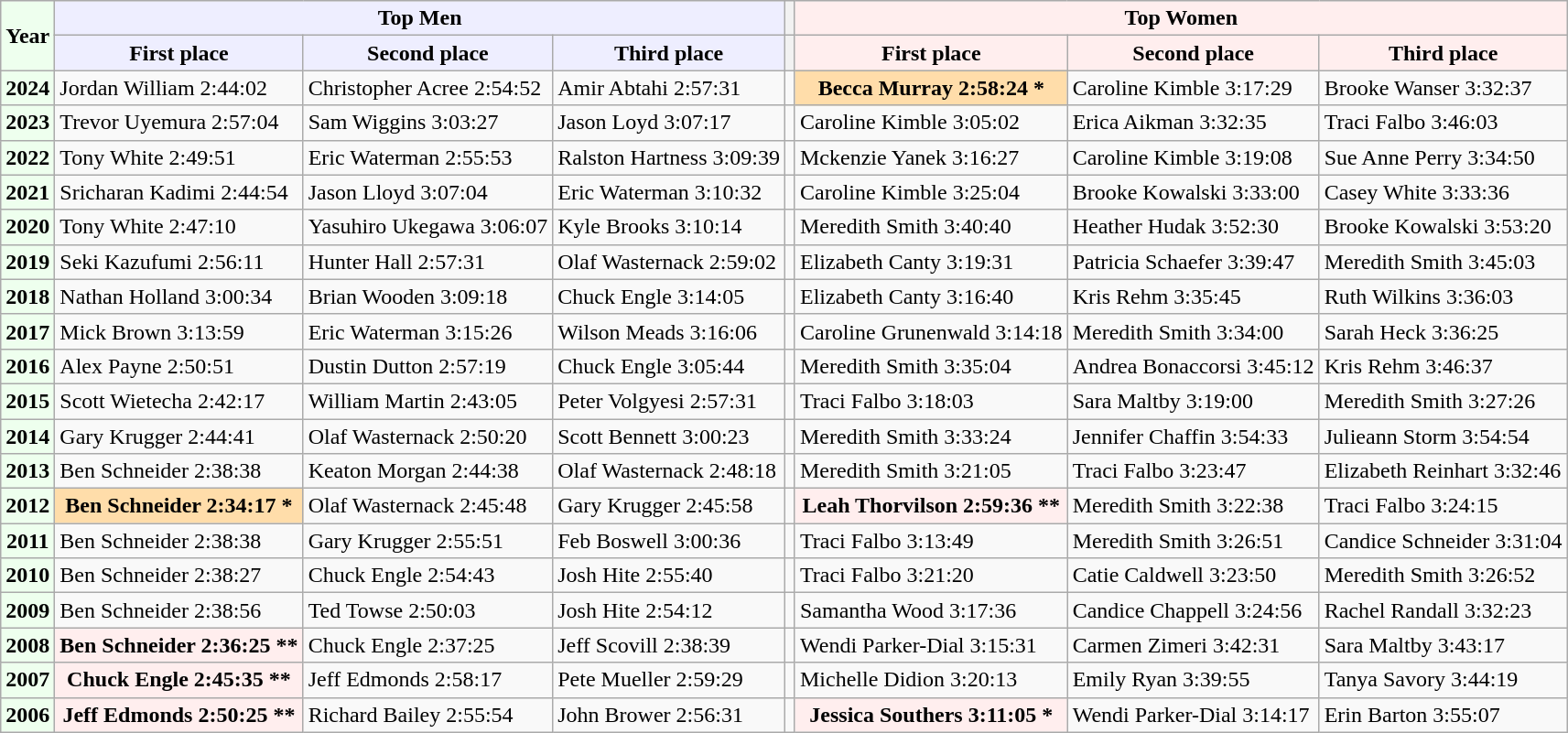<table class="wikitable">
<tr>
<th style="background:#efe;" rowspan="2">Year</th>
<th style="background:#eef;" colspan="3">Top Men</th>
<th></th>
<th style="background:#fee;" colspan="3">Top Women</th>
</tr>
<tr>
<th style="background:#eef;">First place</th>
<th style="background:#eef;">Second place</th>
<th style="background:#eef;">Third place</th>
<th></th>
<th style="background:#fee;">First place</th>
<th style="background:#fee;">Second place</th>
<th style="background:#fee;">Third place</th>
</tr>
<tr>
<th style="background:#efe;">2024</th>
<td>Jordan William 2:44:02</td>
<td>Christopher Acree 2:54:52</td>
<td>Amir Abtahi 2:57:31</td>
<td></td>
<th style="background:#fda;">Becca Murray 2:58:24 *</th>
<td>Caroline Kimble 3:17:29</td>
<td>Brooke Wanser 3:32:37</td>
</tr>
<tr>
<th style="background:#efe;">2023</th>
<td>Trevor Uyemura 2:57:04</td>
<td>Sam Wiggins 3:03:27</td>
<td>Jason Loyd 3:07:17</td>
<td></td>
<td>Caroline Kimble 3:05:02</td>
<td>Erica Aikman 3:32:35</td>
<td>Traci Falbo 3:46:03</td>
</tr>
<tr>
<th style="background:#efe;">2022</th>
<td>Tony White 2:49:51</td>
<td>Eric Waterman 2:55:53</td>
<td>Ralston Hartness 3:09:39</td>
<td></td>
<td>Mckenzie Yanek 3:16:27</td>
<td>Caroline Kimble 3:19:08</td>
<td>Sue Anne Perry 3:34:50</td>
</tr>
<tr>
<th style="background:#efe;">2021</th>
<td>Sricharan Kadimi 2:44:54</td>
<td>Jason Lloyd 3:07:04</td>
<td>Eric Waterman 3:10:32</td>
<td></td>
<td>Caroline Kimble 3:25:04</td>
<td>Brooke Kowalski 3:33:00</td>
<td>Casey White 3:33:36</td>
</tr>
<tr>
<th style="background:#efe;">2020</th>
<td>Tony White 2:47:10</td>
<td>Yasuhiro Ukegawa 3:06:07</td>
<td>Kyle Brooks 3:10:14</td>
<td></td>
<td>Meredith Smith 3:40:40</td>
<td>Heather Hudak 3:52:30</td>
<td>Brooke Kowalski 3:53:20</td>
</tr>
<tr>
<th style="background:#efe;">2019</th>
<td>Seki Kazufumi 2:56:11</td>
<td>Hunter Hall 2:57:31</td>
<td>Olaf Wasternack 2:59:02</td>
<td></td>
<td>Elizabeth Canty 3:19:31</td>
<td>Patricia Schaefer 3:39:47</td>
<td>Meredith Smith 3:45:03</td>
</tr>
<tr>
<th style="background:#efe;">2018</th>
<td>Nathan Holland 3:00:34</td>
<td>Brian Wooden 3:09:18</td>
<td>Chuck Engle 3:14:05</td>
<td></td>
<td>Elizabeth Canty 3:16:40</td>
<td>Kris Rehm 3:35:45</td>
<td>Ruth Wilkins 3:36:03</td>
</tr>
<tr>
<th style="background:#efe;">2017</th>
<td>Mick Brown 3:13:59</td>
<td>Eric Waterman 3:15:26</td>
<td>Wilson Meads 3:16:06</td>
<td></td>
<td>Caroline Grunenwald 3:14:18</td>
<td>Meredith Smith 3:34:00</td>
<td>Sarah Heck 3:36:25</td>
</tr>
<tr>
<th style="background:#efe;">2016</th>
<td>Alex Payne 2:50:51</td>
<td>Dustin Dutton 2:57:19</td>
<td>Chuck Engle 3:05:44</td>
<td></td>
<td>Meredith Smith 3:35:04</td>
<td>Andrea Bonaccorsi 3:45:12</td>
<td>Kris Rehm 3:46:37</td>
</tr>
<tr>
<th style="background:#efe;">2015</th>
<td>Scott Wietecha 2:42:17</td>
<td>William Martin 2:43:05</td>
<td>Peter Volgyesi 2:57:31</td>
<td></td>
<td>Traci Falbo 3:18:03</td>
<td>Sara Maltby 3:19:00</td>
<td>Meredith Smith 3:27:26</td>
</tr>
<tr>
<th style="background:#efe;">2014</th>
<td>Gary Krugger 2:44:41</td>
<td>Olaf Wasternack 2:50:20</td>
<td>Scott Bennett 3:00:23</td>
<td></td>
<td>Meredith Smith 3:33:24</td>
<td>Jennifer Chaffin 3:54:33</td>
<td>Julieann Storm 3:54:54</td>
</tr>
<tr>
<th style="background:#efe;">2013</th>
<td>Ben Schneider 2:38:38</td>
<td>Keaton Morgan 2:44:38</td>
<td>Olaf Wasternack 2:48:18</td>
<td></td>
<td>Meredith Smith 3:21:05</td>
<td>Traci Falbo 3:23:47</td>
<td>Elizabeth Reinhart 3:32:46</td>
</tr>
<tr>
<th style="background:#efe;">2012</th>
<th style="background:#fda;">Ben Schneider 2:34:17 *</th>
<td>Olaf Wasternack 2:45:48</td>
<td>Gary Krugger 2:45:58</td>
<td></td>
<th style="background:#fee;">Leah Thorvilson 2:59:36 **</th>
<td>Meredith Smith 3:22:38</td>
<td>Traci Falbo 3:24:15</td>
</tr>
<tr>
<th style="background:#efe;">2011</th>
<td>Ben Schneider 2:38:38</td>
<td>Gary Krugger 2:55:51</td>
<td>Feb Boswell 3:00:36</td>
<td></td>
<td>Traci Falbo 3:13:49</td>
<td>Meredith Smith 3:26:51</td>
<td>Candice Schneider 3:31:04</td>
</tr>
<tr>
<th style="background:#efe;">2010</th>
<td>Ben Schneider 2:38:27</td>
<td>Chuck Engle 2:54:43</td>
<td>Josh Hite 2:55:40</td>
<td></td>
<td>Traci Falbo 3:21:20</td>
<td>Catie Caldwell 3:23:50</td>
<td>Meredith Smith 3:26:52</td>
</tr>
<tr>
<th style="background:#efe;">2009</th>
<td>Ben Schneider 2:38:56</td>
<td>Ted Towse 2:50:03</td>
<td>Josh Hite 2:54:12</td>
<td></td>
<td>Samantha Wood 3:17:36</td>
<td>Candice Chappell 3:24:56</td>
<td>Rachel Randall 3:32:23</td>
</tr>
<tr>
<th style="background:#efe;">2008</th>
<th style="background:#fee;">Ben Schneider 2:36:25 **</th>
<td>Chuck Engle 2:37:25</td>
<td>Jeff Scovill 2:38:39</td>
<td></td>
<td>Wendi Parker-Dial 3:15:31</td>
<td>Carmen Zimeri 3:42:31</td>
<td>Sara Maltby 3:43:17</td>
</tr>
<tr>
<th style="background:#efe;">2007</th>
<th style="background:#fee;">Chuck Engle 2:45:35 **</th>
<td>Jeff Edmonds 2:58:17</td>
<td>Pete Mueller 2:59:29</td>
<td></td>
<td>Michelle Didion 3:20:13</td>
<td>Emily Ryan 3:39:55</td>
<td>Tanya Savory 3:44:19</td>
</tr>
<tr>
<th style="background:#efe;">2006</th>
<th style="background:#fee;">Jeff Edmonds 2:50:25 **</th>
<td>Richard Bailey 2:55:54</td>
<td>John Brower 2:56:31</td>
<td></td>
<th style="background:#fee;">Jessica Southers 3:11:05 *</th>
<td>Wendi Parker-Dial 3:14:17</td>
<td>Erin Barton 3:55:07</td>
</tr>
</table>
